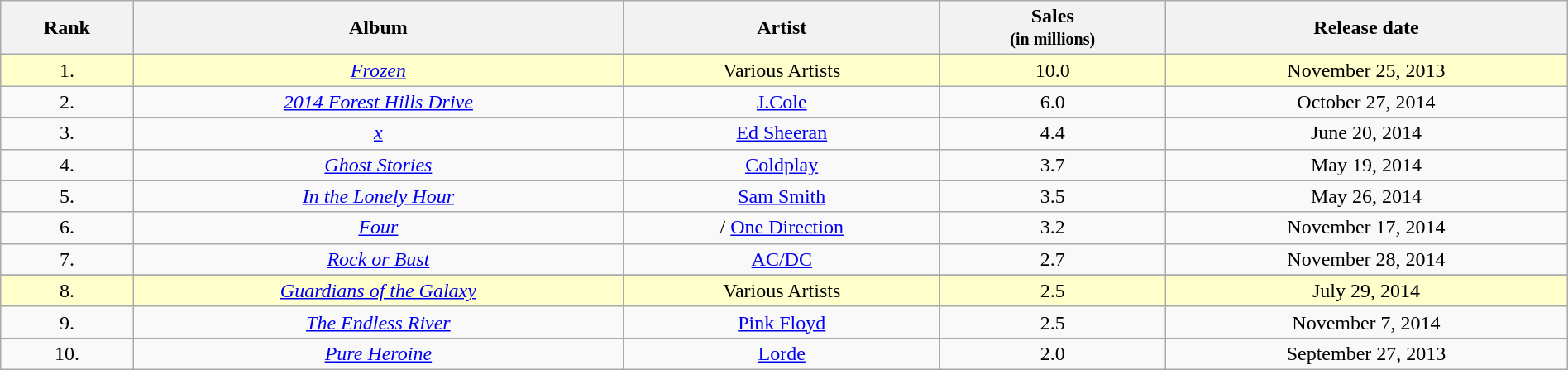<table class="wikitable sortable" style="width:100%; text-align:center;">
<tr>
<th>Rank</th>
<th>Album</th>
<th>Artist</th>
<th>Sales <br><small>(in millions)</small></th>
<th>Release date</th>
</tr>
<tr bgcolor="#ffffcc">
<td>1.</td>
<td><em><a href='#'>Frozen</a></em></td>
<td>Various Artists</td>
<td>10.0</td>
<td>November 25, 2013</td>
</tr>
<tr>
<td>2.</td>
<td><em><a href='#'>2014 Forest Hills Drive</a></em></td>
<td> <a href='#'>J.Cole</a></td>
<td>6.0</td>
<td>October 27, 2014</td>
</tr>
<tr>
</tr>
<tr>
<td>3.</td>
<td><em><a href='#'>x</a></em></td>
<td> <a href='#'>Ed Sheeran</a></td>
<td>4.4</td>
<td>June 20, 2014</td>
</tr>
<tr>
<td>4.</td>
<td><em><a href='#'>Ghost Stories</a></em></td>
<td> <a href='#'>Coldplay</a></td>
<td>3.7</td>
<td>May 19, 2014</td>
</tr>
<tr>
<td>5.</td>
<td><em><a href='#'>In the Lonely Hour</a></em></td>
<td> <a href='#'>Sam Smith</a></td>
<td>3.5</td>
<td>May 26, 2014</td>
</tr>
<tr>
<td>6.</td>
<td><em><a href='#'>Four</a></em></td>
<td>/ <a href='#'>One Direction</a></td>
<td>3.2</td>
<td>November 17, 2014</td>
</tr>
<tr>
<td>7.</td>
<td><em><a href='#'>Rock or Bust</a></em></td>
<td> <a href='#'>AC/DC</a></td>
<td>2.7</td>
<td>November 28, 2014</td>
</tr>
<tr>
</tr>
<tr bgcolor="#ffffcc">
<td>8.</td>
<td><em><a href='#'>Guardians of the Galaxy</a></em></td>
<td>Various Artists</td>
<td>2.5</td>
<td>July 29, 2014</td>
</tr>
<tr>
<td>9.</td>
<td><em><a href='#'>The Endless River</a></em></td>
<td> <a href='#'>Pink Floyd</a></td>
<td>2.5</td>
<td>November 7, 2014</td>
</tr>
<tr>
<td>10.</td>
<td><em><a href='#'>Pure Heroine</a></em></td>
<td> <a href='#'>Lorde</a></td>
<td>2.0</td>
<td>September 27, 2013</td>
</tr>
</table>
